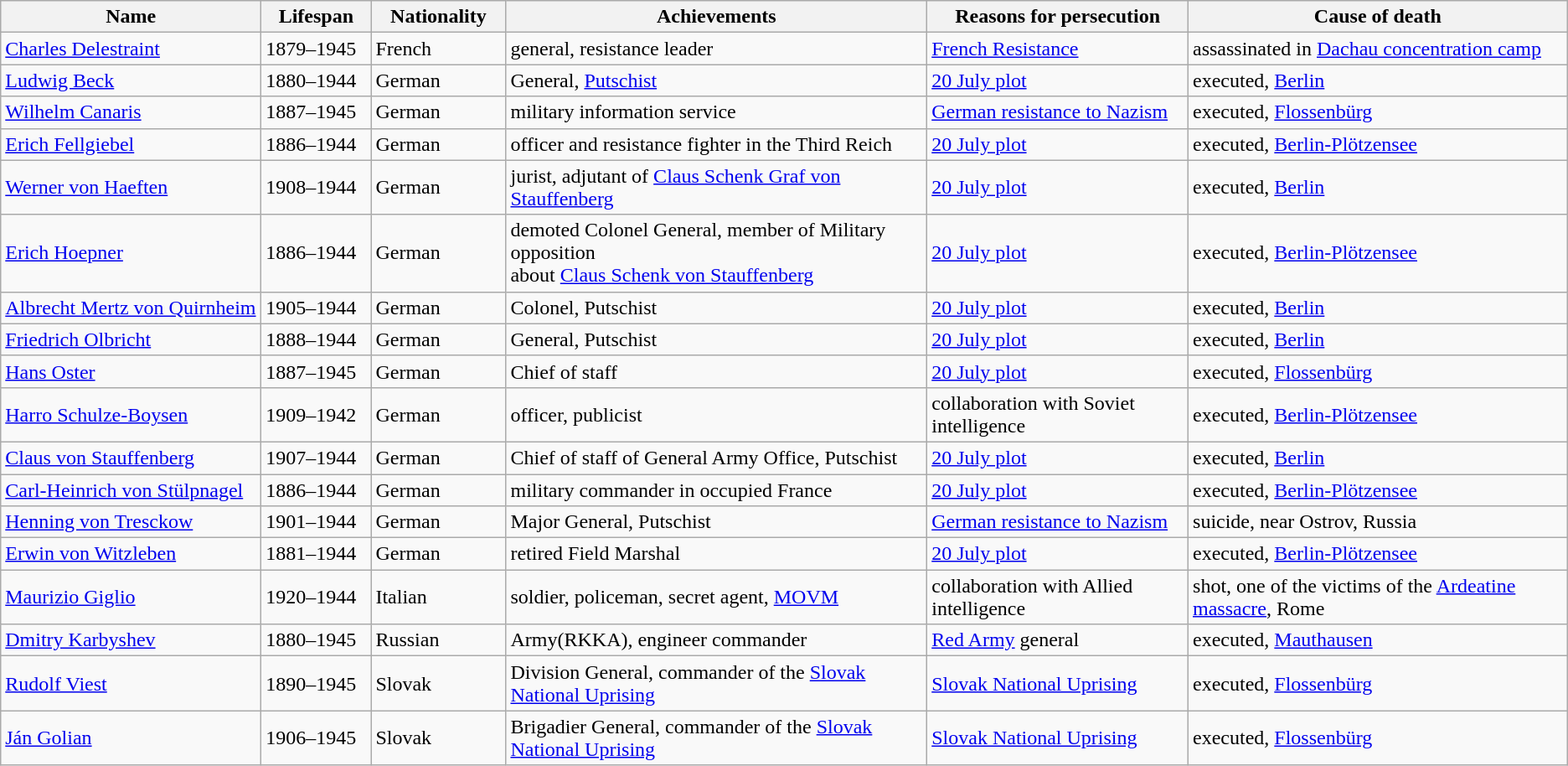<table class="wikitable sortable">
<tr align=left>
<th width=200>Name</th>
<th width=80>Lifespan</th>
<th width=100>Nationality</th>
<th>Achievements</th>
<th>Reasons for persecution</th>
<th>Cause of death</th>
</tr>
<tr>
<td><a href='#'>Charles Delestraint</a></td>
<td>1879–1945</td>
<td>French</td>
<td>general, resistance leader</td>
<td><a href='#'>French Resistance</a></td>
<td>assassinated in <a href='#'>Dachau concentration camp</a></td>
</tr>
<tr>
<td><a href='#'>Ludwig Beck</a></td>
<td>1880–1944</td>
<td>German</td>
<td>General, <a href='#'>Putschist</a></td>
<td><a href='#'>20 July plot</a></td>
<td>executed, <a href='#'>Berlin</a></td>
</tr>
<tr>
<td><a href='#'>Wilhelm Canaris</a></td>
<td>1887–1945</td>
<td>German</td>
<td>military information service</td>
<td><a href='#'>German resistance to Nazism</a></td>
<td>executed, <a href='#'>Flossenbürg</a></td>
</tr>
<tr>
<td><a href='#'>Erich Fellgiebel</a></td>
<td>1886–1944</td>
<td>German</td>
<td>officer and resistance fighter in the Third Reich</td>
<td><a href='#'>20 July plot</a></td>
<td>executed, <a href='#'>Berlin-Plötzensee</a></td>
</tr>
<tr>
<td><a href='#'>Werner von Haeften</a></td>
<td>1908–1944</td>
<td>German</td>
<td>jurist, adjutant of <a href='#'>Claus Schenk Graf von Stauffenberg</a></td>
<td><a href='#'>20 July plot</a></td>
<td>executed, <a href='#'>Berlin</a></td>
</tr>
<tr>
<td><a href='#'>Erich Hoepner</a></td>
<td>1886–1944</td>
<td>German</td>
<td>demoted Colonel General, member of Military opposition <br> about <a href='#'>Claus Schenk von Stauffenberg</a></td>
<td><a href='#'>20 July plot</a></td>
<td>executed, <a href='#'>Berlin-Plötzensee</a></td>
</tr>
<tr>
<td><a href='#'>Albrecht Mertz von Quirnheim</a></td>
<td>1905–1944</td>
<td>German</td>
<td>Colonel, Putschist</td>
<td><a href='#'>20 July plot</a></td>
<td>executed, <a href='#'>Berlin</a></td>
</tr>
<tr>
<td><a href='#'>Friedrich Olbricht</a></td>
<td>1888–1944</td>
<td>German</td>
<td>General, Putschist</td>
<td><a href='#'>20 July plot</a></td>
<td>executed, <a href='#'>Berlin</a></td>
</tr>
<tr>
<td><a href='#'>Hans Oster</a></td>
<td>1887–1945</td>
<td>German</td>
<td>Chief of staff</td>
<td><a href='#'>20 July plot</a></td>
<td>executed, <a href='#'>Flossenbürg</a></td>
</tr>
<tr>
<td><a href='#'>Harro Schulze-Boysen</a></td>
<td>1909–1942</td>
<td>German</td>
<td>officer, publicist</td>
<td>collaboration with Soviet intelligence</td>
<td>executed, <a href='#'>Berlin-Plötzensee</a></td>
</tr>
<tr>
<td><a href='#'>Claus von Stauffenberg</a></td>
<td>1907–1944</td>
<td>German</td>
<td>Chief of staff of General Army Office, Putschist</td>
<td><a href='#'>20 July plot</a></td>
<td>executed, <a href='#'>Berlin</a></td>
</tr>
<tr>
<td><a href='#'>Carl-Heinrich von Stülpnagel</a></td>
<td>1886–1944</td>
<td>German</td>
<td>military commander in occupied France</td>
<td><a href='#'>20 July plot</a></td>
<td>executed, <a href='#'>Berlin-Plötzensee</a></td>
</tr>
<tr>
<td><a href='#'>Henning von Tresckow</a></td>
<td>1901–1944</td>
<td>German</td>
<td>Major General, Putschist</td>
<td><a href='#'>German resistance to Nazism</a></td>
<td>suicide, near Ostrov, Russia</td>
</tr>
<tr>
<td><a href='#'>Erwin von Witzleben</a></td>
<td>1881–1944</td>
<td>German</td>
<td>retired Field Marshal</td>
<td><a href='#'>20 July plot</a></td>
<td>executed, <a href='#'>Berlin-Plötzensee</a></td>
</tr>
<tr>
<td><a href='#'>Maurizio Giglio</a></td>
<td>1920–1944</td>
<td>Italian</td>
<td>soldier, policeman, secret agent, <a href='#'>MOVM</a></td>
<td>collaboration with Allied intelligence</td>
<td>shot, one of the victims of the <a href='#'>Ardeatine massacre</a>, Rome</td>
</tr>
<tr>
<td><a href='#'>Dmitry Karbyshev</a></td>
<td>1880–1945</td>
<td>Russian</td>
<td>Army(RKKA), engineer commander</td>
<td><a href='#'>Red Army</a> general</td>
<td>executed, <a href='#'>Mauthausen</a></td>
</tr>
<tr>
<td><a href='#'>Rudolf Viest</a></td>
<td>1890–1945</td>
<td>Slovak</td>
<td>Division General, commander of the <a href='#'>Slovak National Uprising</a></td>
<td><a href='#'>Slovak National Uprising</a></td>
<td>executed, <a href='#'>Flossenbürg</a></td>
</tr>
<tr>
<td><a href='#'>Ján Golian</a></td>
<td>1906–1945</td>
<td>Slovak</td>
<td>Brigadier General, commander of the <a href='#'>Slovak National Uprising</a></td>
<td><a href='#'>Slovak National Uprising</a></td>
<td>executed, <a href='#'>Flossenbürg</a></td>
</tr>
</table>
